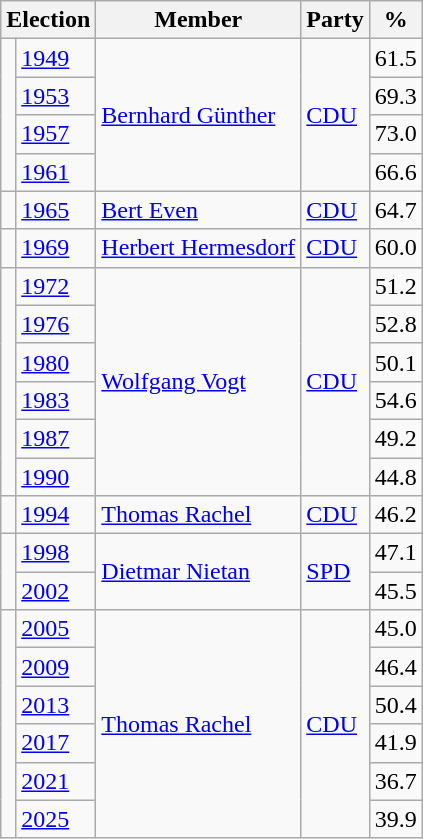<table class=wikitable>
<tr>
<th colspan=2>Election</th>
<th>Member</th>
<th>Party</th>
<th>%</th>
</tr>
<tr>
<td rowspan=4 bgcolor=></td>
<td><a href='#'>1949</a></td>
<td rowspan=4><a href='#'>Bernhard Günther</a></td>
<td rowspan=4><a href='#'>CDU</a></td>
<td align=right>61.5</td>
</tr>
<tr>
<td><a href='#'>1953</a></td>
<td align=right>69.3</td>
</tr>
<tr>
<td><a href='#'>1957</a></td>
<td align=right>73.0</td>
</tr>
<tr>
<td><a href='#'>1961</a></td>
<td align=right>66.6</td>
</tr>
<tr>
<td bgcolor=></td>
<td><a href='#'>1965</a></td>
<td><a href='#'>Bert Even</a></td>
<td><a href='#'>CDU</a></td>
<td align=right>64.7</td>
</tr>
<tr>
<td bgcolor=></td>
<td><a href='#'>1969</a></td>
<td><a href='#'>Herbert Hermesdorf</a></td>
<td><a href='#'>CDU</a></td>
<td align=right>60.0</td>
</tr>
<tr>
<td rowspan=6 bgcolor=></td>
<td><a href='#'>1972</a></td>
<td rowspan=6><a href='#'>Wolfgang Vogt</a></td>
<td rowspan=6><a href='#'>CDU</a></td>
<td align=right>51.2</td>
</tr>
<tr>
<td><a href='#'>1976</a></td>
<td align=right>52.8</td>
</tr>
<tr>
<td><a href='#'>1980</a></td>
<td align=right>50.1</td>
</tr>
<tr>
<td><a href='#'>1983</a></td>
<td align=right>54.6</td>
</tr>
<tr>
<td><a href='#'>1987</a></td>
<td align=right>49.2</td>
</tr>
<tr>
<td><a href='#'>1990</a></td>
<td align=right>44.8</td>
</tr>
<tr>
<td bgcolor=></td>
<td><a href='#'>1994</a></td>
<td><a href='#'>Thomas Rachel</a></td>
<td><a href='#'>CDU</a></td>
<td align=right>46.2</td>
</tr>
<tr>
<td rowspan=2 bgcolor=></td>
<td><a href='#'>1998</a></td>
<td rowspan=2><a href='#'>Dietmar Nietan</a></td>
<td rowspan=2><a href='#'>SPD</a></td>
<td align=right>47.1</td>
</tr>
<tr>
<td><a href='#'>2002</a></td>
<td align=right>45.5</td>
</tr>
<tr>
<td rowspan=6 bgcolor=></td>
<td><a href='#'>2005</a></td>
<td rowspan=6><a href='#'>Thomas Rachel</a></td>
<td rowspan=6><a href='#'>CDU</a></td>
<td align=right>45.0</td>
</tr>
<tr>
<td><a href='#'>2009</a></td>
<td align=right>46.4</td>
</tr>
<tr>
<td><a href='#'>2013</a></td>
<td align=right>50.4</td>
</tr>
<tr>
<td><a href='#'>2017</a></td>
<td align=right>41.9</td>
</tr>
<tr>
<td><a href='#'>2021</a></td>
<td align=right>36.7</td>
</tr>
<tr>
<td><a href='#'>2025</a></td>
<td align=right>39.9</td>
</tr>
</table>
